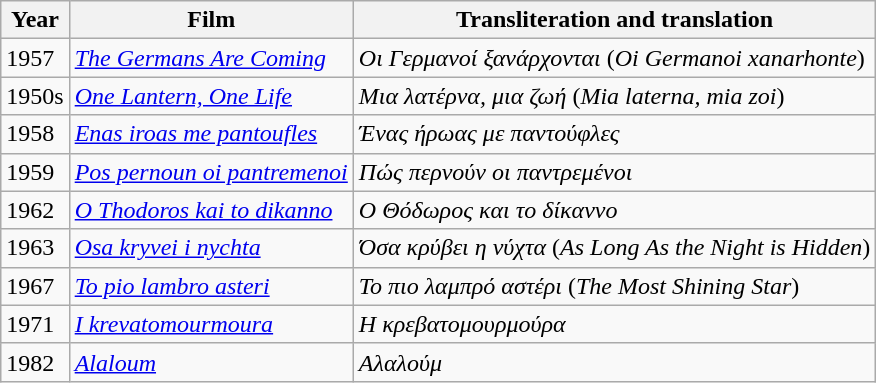<table class="wikitable">
<tr>
<th>Year</th>
<th>Film</th>
<th>Transliteration and translation</th>
</tr>
<tr>
<td>1957</td>
<td><em><a href='#'>The Germans Are Coming</a></em></td>
<td><em>Οι Γερμανοί ξανάρχονται</em> (<em>Oi Germanoi xanarhonte</em>)</td>
</tr>
<tr>
<td>1950s</td>
<td><em><a href='#'>One Lantern, One Life</a></em></td>
<td><em>Μια λατέρνα, μια ζωή</em> (<em>Mia laterna, mia zoi</em>)</td>
</tr>
<tr>
<td>1958</td>
<td><em><a href='#'>Enas iroas me pantoufles</a></em></td>
<td><em>Ένας ήρωας με παντούφλες</em></td>
</tr>
<tr>
<td>1959</td>
<td><em><a href='#'>Pos pernoun oi pantremenoi</a></em></td>
<td><em>Πώς περνούν οι παντρεμένοι</em></td>
</tr>
<tr>
<td>1962</td>
<td><em><a href='#'>O Thodoros kai to dikanno</a></em></td>
<td><em>Ο Θόδωρος και το δίκαννο</em></td>
</tr>
<tr>
<td>1963</td>
<td><em><a href='#'>Osa kryvei i nychta</a></em></td>
<td><em>Όσα κρύβει η νύχτα</em> (<em>As Long As the Night is Hidden</em>)</td>
</tr>
<tr>
<td>1967</td>
<td><em><a href='#'>To pio lambro asteri</a></em></td>
<td><em>Το πιο λαμπρό αστέρι</em> (<em>The Most Shining Star</em>)</td>
</tr>
<tr>
<td>1971</td>
<td><em><a href='#'>I krevatomourmoura</a></em></td>
<td><em>Η κρεβατομουρμούρα</em></td>
</tr>
<tr>
<td>1982</td>
<td><em><a href='#'>Alaloum</a></em></td>
<td><em>Αλαλούμ</em></td>
</tr>
</table>
